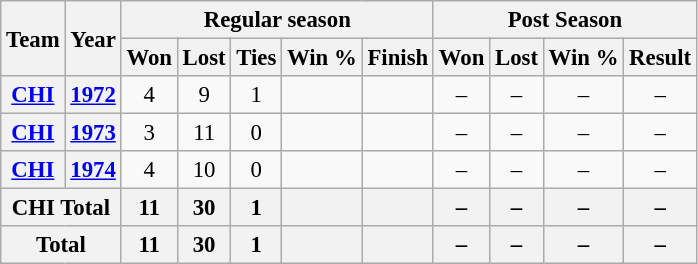<table class="wikitable" style="font-size: 95%; text-align:center;">
<tr>
<th rowspan="2">Team</th>
<th rowspan="2">Year</th>
<th colspan="5">Regular season</th>
<th colspan="4">Post Season</th>
</tr>
<tr>
<th>Won</th>
<th>Lost</th>
<th>Ties</th>
<th>Win %</th>
<th>Finish</th>
<th>Won</th>
<th>Lost</th>
<th>Win %</th>
<th>Result</th>
</tr>
<tr>
<th><a href='#'>CHI</a></th>
<th><a href='#'>1972</a></th>
<td>4</td>
<td>9</td>
<td>1</td>
<td></td>
<td></td>
<td>–</td>
<td>–</td>
<td>–</td>
<td>–</td>
</tr>
<tr>
<th><a href='#'>CHI</a></th>
<th><a href='#'>1973</a></th>
<td>3</td>
<td>11</td>
<td>0</td>
<td></td>
<td></td>
<td>–</td>
<td>–</td>
<td>–</td>
<td>–</td>
</tr>
<tr>
<th><a href='#'>CHI</a></th>
<th><a href='#'>1974</a></th>
<td>4</td>
<td>10</td>
<td>0</td>
<td></td>
<td></td>
<td>–</td>
<td>–</td>
<td>–</td>
<td>–</td>
</tr>
<tr>
<th colspan="2">CHI Total</th>
<th>11</th>
<th>30</th>
<th>1</th>
<th></th>
<th></th>
<th>–</th>
<th>–</th>
<th>–</th>
<th>–</th>
</tr>
<tr>
<th colspan="2">Total</th>
<th>11</th>
<th>30</th>
<th>1</th>
<th></th>
<th></th>
<th>–</th>
<th>–</th>
<th>–</th>
<th>–</th>
</tr>
</table>
